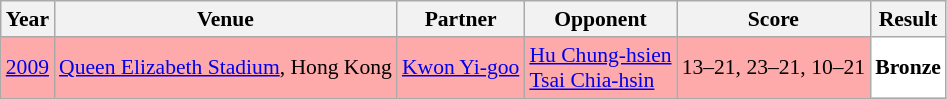<table class="sortable wikitable" style="font-size: 90%;">
<tr>
<th>Year</th>
<th>Venue</th>
<th>Partner</th>
<th>Opponent</th>
<th>Score</th>
<th>Result</th>
</tr>
<tr style="background:#FFAAAA">
<td align="center"><a href='#'>2009</a></td>
<td align="left"><a href='#'>Queen Elizabeth Stadium</a>, Hong Kong</td>
<td align="left"> <a href='#'>Kwon Yi-goo</a></td>
<td align="left"> <a href='#'>Hu Chung-hsien</a> <br>  <a href='#'>Tsai Chia-hsin</a></td>
<td align="left">13–21, 23–21, 10–21</td>
<td style="text-align:left; background:white"> <strong>Bronze</strong></td>
</tr>
</table>
